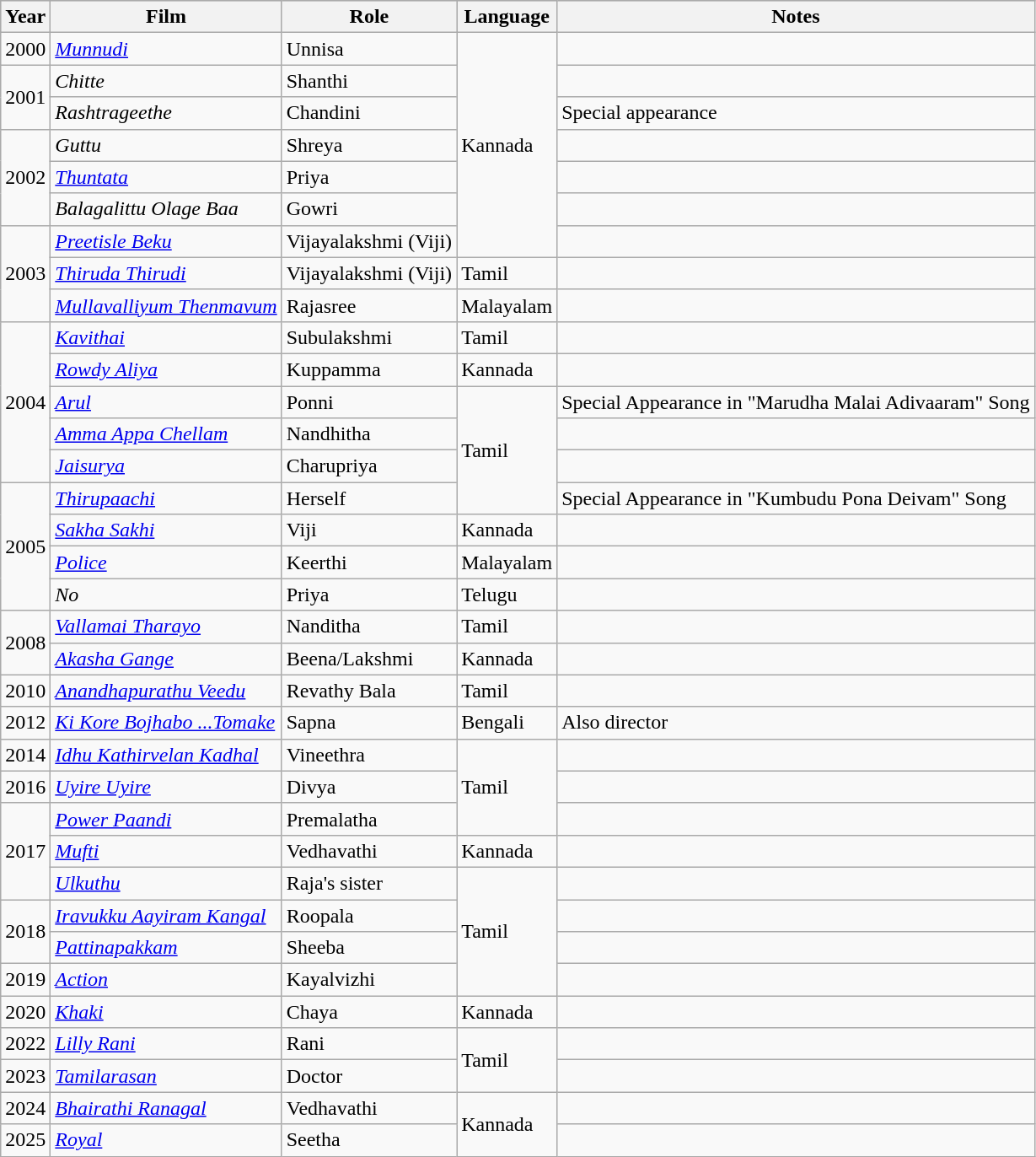<table class="wikitable sortable">
<tr style="background:#ccc; text-align:center;">
<th>Year</th>
<th>Film</th>
<th>Role</th>
<th>Language</th>
<th>Notes</th>
</tr>
<tr>
<td>2000</td>
<td><em><a href='#'>Munnudi</a></em></td>
<td>Unnisa</td>
<td rowspan="7">Kannada</td>
<td></td>
</tr>
<tr>
<td rowspan="2">2001</td>
<td><em>Chitte</em></td>
<td>Shanthi</td>
<td></td>
</tr>
<tr>
<td><em>Rashtrageethe</em></td>
<td>Chandini</td>
<td>Special appearance</td>
</tr>
<tr>
<td rowspan="3">2002</td>
<td><em>Guttu</em></td>
<td>Shreya</td>
<td></td>
</tr>
<tr>
<td><em><a href='#'>Thuntata</a></em></td>
<td>Priya</td>
<td></td>
</tr>
<tr>
<td><em>Balagalittu Olage Baa</em></td>
<td>Gowri</td>
<td></td>
</tr>
<tr>
<td rowspan="3">2003</td>
<td><em><a href='#'>Preetisle Beku</a></em></td>
<td>Vijayalakshmi (Viji)</td>
<td></td>
</tr>
<tr>
<td><em><a href='#'>Thiruda Thirudi</a></em></td>
<td>Vijayalakshmi (Viji)</td>
<td>Tamil</td>
<td></td>
</tr>
<tr>
<td><em><a href='#'>Mullavalliyum Thenmavum</a></em></td>
<td>Rajasree</td>
<td>Malayalam</td>
<td></td>
</tr>
<tr>
<td rowspan="5">2004</td>
<td><em><a href='#'>Kavithai</a></em></td>
<td>Subulakshmi</td>
<td>Tamil</td>
<td></td>
</tr>
<tr>
<td><em><a href='#'>Rowdy Aliya</a></em></td>
<td>Kuppamma</td>
<td>Kannada</td>
<td></td>
</tr>
<tr>
<td><em><a href='#'>Arul</a></em></td>
<td>Ponni</td>
<td rowspan="4">Tamil</td>
<td>Special Appearance in "Marudha Malai Adivaaram" Song</td>
</tr>
<tr>
<td><em><a href='#'>Amma Appa Chellam</a></em></td>
<td>Nandhitha</td>
<td></td>
</tr>
<tr>
<td><em><a href='#'>Jaisurya</a></em></td>
<td>Charupriya</td>
<td></td>
</tr>
<tr>
<td rowspan="4">2005</td>
<td><em><a href='#'>Thirupaachi</a></em></td>
<td>Herself</td>
<td>Special Appearance in "Kumbudu Pona Deivam" Song</td>
</tr>
<tr>
<td><em><a href='#'>Sakha Sakhi</a></em></td>
<td>Viji</td>
<td>Kannada</td>
<td></td>
</tr>
<tr>
<td><em><a href='#'>Police</a></em></td>
<td>Keerthi</td>
<td>Malayalam</td>
<td></td>
</tr>
<tr>
<td><em>No</em></td>
<td>Priya</td>
<td>Telugu</td>
<td></td>
</tr>
<tr>
<td rowspan="2">2008</td>
<td><em><a href='#'>Vallamai Tharayo</a></em></td>
<td>Nanditha</td>
<td>Tamil</td>
<td></td>
</tr>
<tr>
<td><em><a href='#'>Akasha Gange</a></em></td>
<td>Beena/Lakshmi</td>
<td>Kannada</td>
<td></td>
</tr>
<tr>
<td>2010</td>
<td><em><a href='#'>Anandhapurathu Veedu</a></em></td>
<td>Revathy Bala</td>
<td>Tamil</td>
<td></td>
</tr>
<tr>
<td>2012</td>
<td><em><a href='#'>Ki Kore Bojhabo ...Tomake</a></em></td>
<td>Sapna</td>
<td>Bengali</td>
<td>Also director</td>
</tr>
<tr>
<td>2014</td>
<td><em><a href='#'>Idhu Kathirvelan Kadhal</a></em></td>
<td>Vineethra</td>
<td rowspan="3">Tamil</td>
<td></td>
</tr>
<tr>
<td>2016</td>
<td><em><a href='#'>Uyire Uyire</a></em></td>
<td>Divya</td>
<td></td>
</tr>
<tr>
<td rowspan="3">2017</td>
<td><em><a href='#'>Power Paandi</a></em></td>
<td>Premalatha</td>
<td></td>
</tr>
<tr>
<td><em><a href='#'>Mufti</a></em></td>
<td>Vedhavathi</td>
<td>Kannada</td>
<td></td>
</tr>
<tr>
<td><em><a href='#'>Ulkuthu</a></em></td>
<td>Raja's sister</td>
<td rowspan="4">Tamil</td>
<td></td>
</tr>
<tr>
<td rowspan="2">2018</td>
<td><em><a href='#'>Iravukku Aayiram Kangal</a></em></td>
<td>Roopala</td>
<td></td>
</tr>
<tr>
<td><em><a href='#'>Pattinapakkam</a></em></td>
<td>Sheeba</td>
<td></td>
</tr>
<tr>
<td>2019</td>
<td><em><a href='#'>Action</a></em></td>
<td>Kayalvizhi</td>
<td></td>
</tr>
<tr>
<td>2020</td>
<td><em><a href='#'>Khaki</a></em></td>
<td>Chaya</td>
<td>Kannada</td>
<td></td>
</tr>
<tr>
<td>2022</td>
<td><em><a href='#'>Lilly Rani</a></em></td>
<td>Rani</td>
<td rowspan="2">Tamil</td>
<td></td>
</tr>
<tr>
<td>2023</td>
<td><em><a href='#'>Tamilarasan</a></em></td>
<td>Doctor</td>
<td></td>
</tr>
<tr>
<td>2024</td>
<td><em><a href='#'>Bhairathi Ranagal</a></em></td>
<td>Vedhavathi</td>
<td rowspan="2">Kannada</td>
<td></td>
</tr>
<tr>
<td>2025</td>
<td><em><a href='#'>Royal</a></em></td>
<td>Seetha</td>
<td></td>
</tr>
</table>
